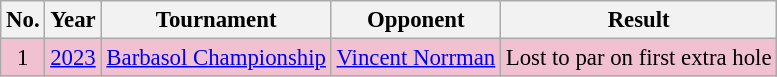<table class="wikitable" style="font-size:95%;">
<tr>
<th>No.</th>
<th>Year</th>
<th>Tournament</th>
<th>Opponent</th>
<th>Result</th>
</tr>
<tr style="background:#F2C1D1;">
<td align=center>1</td>
<td><a href='#'>2023</a></td>
<td><a href='#'>Barbasol Championship</a></td>
<td> <a href='#'>Vincent Norrman</a></td>
<td>Lost to par on first extra hole</td>
</tr>
</table>
